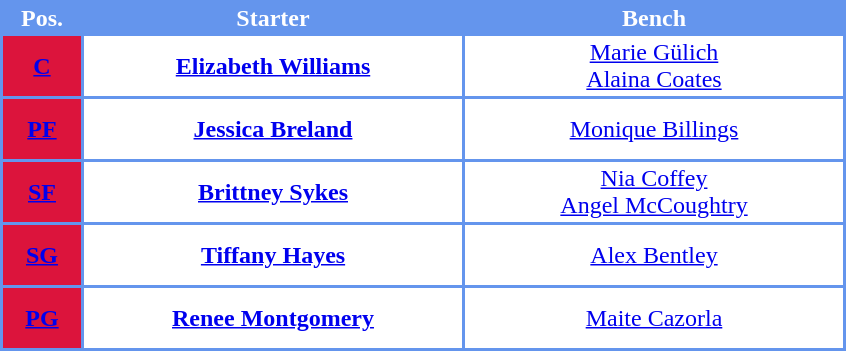<table style="text-align: center; background:#6495ED; color:white">
<tr>
<th width="50">Pos.</th>
<th width="250">Starter</th>
<th width="250">Bench</th>
</tr>
<tr style="height:40px; background:white; color:#FFCC00">
<th style="background:#dc143c"><a href='#'><span>C</span></a></th>
<td><strong><a href='#'>Elizabeth Williams</a></strong></td>
<td><a href='#'>Marie Gülich</a><br><a href='#'>Alaina Coates</a></td>
</tr>
<tr style="height:40px; background:white; color:#FFCC00">
<th style="background:#dc143c"><a href='#'><span>PF</span></a></th>
<td><strong><a href='#'>Jessica Breland</a></strong></td>
<td><a href='#'>Monique Billings</a></td>
</tr>
<tr style="height:40px; background:white; color:#FFCC00">
<th style="background:#dc143c"><a href='#'><span>SF</span></a></th>
<td><strong><a href='#'>Brittney Sykes</a></strong></td>
<td><a href='#'>Nia Coffey</a><br><a href='#'>Angel McCoughtry</a></td>
</tr>
<tr style="height:40px; background:white; color:#FFCC00">
<th style="background:#dc143c"><a href='#'><span>SG</span></a></th>
<td><strong><a href='#'>Tiffany Hayes</a></strong></td>
<td><a href='#'>Alex Bentley</a></td>
</tr>
<tr style="height:40px; background:white; color:#FFCC00">
<th style="background:#dc143c"><a href='#'><span>PG</span></a></th>
<td><strong><a href='#'>Renee Montgomery</a></strong></td>
<td><a href='#'>Maite Cazorla</a></td>
</tr>
</table>
